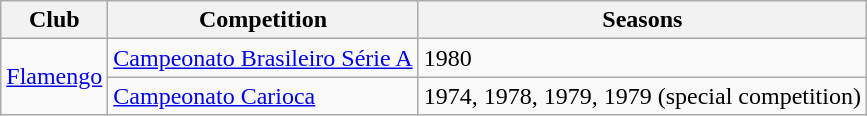<table class="wikitable sortable">
<tr>
<th>Club</th>
<th>Competition</th>
<th>Seasons</th>
</tr>
<tr>
<td rowspan=2><a href='#'>Flamengo</a></td>
<td><a href='#'>Campeonato Brasileiro Série A</a></td>
<td>1980</td>
</tr>
<tr>
<td><a href='#'>Campeonato Carioca</a></td>
<td>1974, 1978, 1979, 1979 (special competition)</td>
</tr>
</table>
